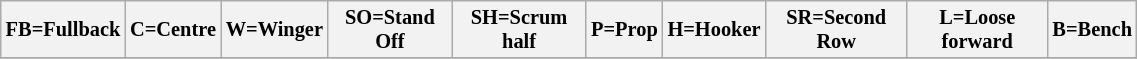<table class="wikitable" style="font-size:85%;" width="60%">
<tr>
<th>FB=Fullback</th>
<th>C=Centre</th>
<th>W=Winger</th>
<th>SO=Stand Off</th>
<th>SH=Scrum half</th>
<th>P=Prop</th>
<th>H=Hooker</th>
<th>SR=Second Row</th>
<th>L=Loose forward</th>
<th>B=Bench</th>
</tr>
<tr>
</tr>
</table>
